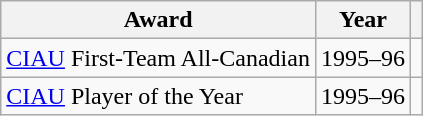<table class="wikitable">
<tr>
<th>Award</th>
<th>Year</th>
<th></th>
</tr>
<tr>
<td><a href='#'>CIAU</a> First-Team All-Canadian</td>
<td>1995–96</td>
<td></td>
</tr>
<tr>
<td><a href='#'>CIAU</a> Player of the Year</td>
<td>1995–96</td>
<td></td>
</tr>
</table>
